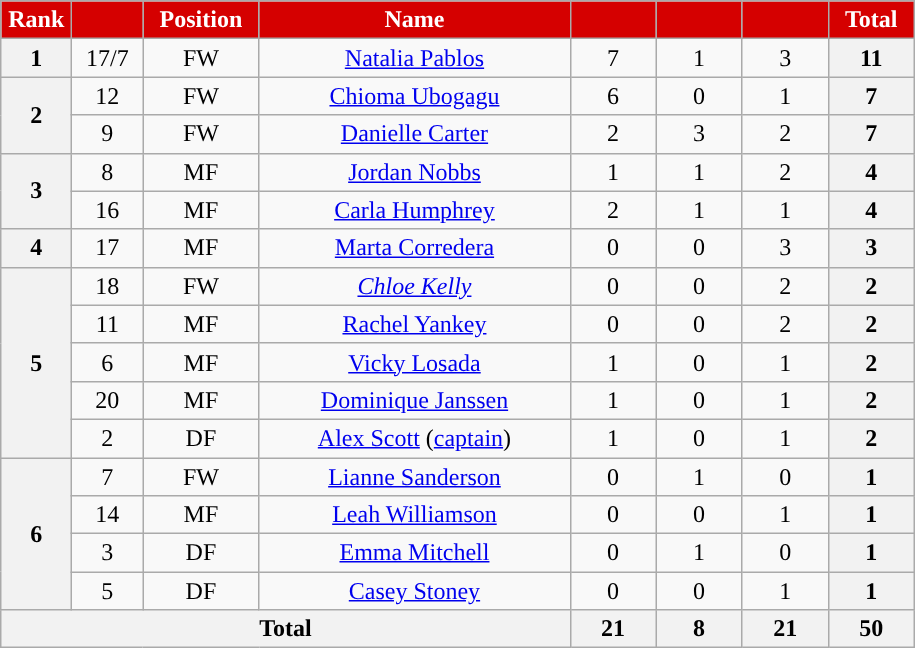<table class="wikitable" style="text-align:center; font-size:100%; ">
<tr>
<th style="background:#d50000; color:white; text-align:center; width:40px">Rank</th>
<th style="background:#d50000; color:white; text-align:center; width:40px"></th>
<th style="background:#d50000; color:white; text-align:center; width:70px">Position</th>
<th style="background:#d50000; color:white; text-align:center; width:200px">Name</th>
<th style="background:#d50000; color:white; text-align:center; width:50px;"><a href='#'></a></th>
<th style="background:#d50000; color:white; text-align:center; width:50px;"><a href='#'></a></th>
<th style="background:#d50000; color:white; text-align:center; width:50px;"></th>
<th style="background:#d50000; color:white; text-align:center; width:50px;">Total</th>
</tr>
<tr>
<th>1</th>
<td>17/7</td>
<td>FW</td>
<td> <a href='#'>Natalia Pablos</a></td>
<td>7</td>
<td>1</td>
<td>3</td>
<th>11</th>
</tr>
<tr>
<th rowspan="2">2</th>
<td>12</td>
<td>FW</td>
<td> <a href='#'>Chioma Ubogagu</a></td>
<td>6</td>
<td>0</td>
<td>1</td>
<th>7</th>
</tr>
<tr>
<td>9</td>
<td>FW</td>
<td> <a href='#'>Danielle Carter</a></td>
<td>2</td>
<td>3</td>
<td>2</td>
<th>7</th>
</tr>
<tr>
<th rowspan="2">3</th>
<td>8</td>
<td>MF</td>
<td> <a href='#'>Jordan Nobbs</a></td>
<td>1</td>
<td>1</td>
<td>2</td>
<th>4</th>
</tr>
<tr>
<td>16</td>
<td>MF</td>
<td> <a href='#'>Carla Humphrey</a></td>
<td>2</td>
<td>1</td>
<td>1</td>
<th>4</th>
</tr>
<tr>
<th>4</th>
<td>17</td>
<td>MF</td>
<td> <a href='#'>Marta Corredera</a></td>
<td>0</td>
<td>0</td>
<td>3</td>
<th>3</th>
</tr>
<tr>
<th rowspan="5">5</th>
<td>18</td>
<td>FW</td>
<td><em> <a href='#'>Chloe Kelly</a></em></td>
<td>0</td>
<td>0</td>
<td>2</td>
<th>2</th>
</tr>
<tr>
<td>11</td>
<td>MF</td>
<td> <a href='#'>Rachel Yankey</a></td>
<td>0</td>
<td>0</td>
<td>2</td>
<th>2</th>
</tr>
<tr>
<td>6</td>
<td>MF</td>
<td> <a href='#'>Vicky Losada</a></td>
<td>1</td>
<td>0</td>
<td>1</td>
<th>2</th>
</tr>
<tr>
<td>20</td>
<td>MF</td>
<td> <a href='#'>Dominique Janssen</a></td>
<td>1</td>
<td>0</td>
<td>1</td>
<th>2</th>
</tr>
<tr>
<td>2</td>
<td>DF</td>
<td> <a href='#'>Alex Scott</a> (<a href='#'>captain</a>)</td>
<td>1</td>
<td>0</td>
<td>1</td>
<th>2</th>
</tr>
<tr>
<th rowspan="4">6</th>
<td>7</td>
<td>FW</td>
<td> <a href='#'>Lianne Sanderson</a></td>
<td>0</td>
<td>1</td>
<td>0</td>
<th>1</th>
</tr>
<tr>
<td>14</td>
<td>MF</td>
<td> <a href='#'>Leah Williamson</a></td>
<td>0</td>
<td>0</td>
<td>1</td>
<th>1</th>
</tr>
<tr>
<td>3</td>
<td>DF</td>
<td> <a href='#'>Emma Mitchell</a></td>
<td>0</td>
<td>1</td>
<td>0</td>
<th>1</th>
</tr>
<tr>
<td>5</td>
<td>DF</td>
<td> <a href='#'>Casey Stoney</a></td>
<td>0</td>
<td>0</td>
<td>1</td>
<th>1</th>
</tr>
<tr>
<th colspan="4">Total</th>
<th>21</th>
<th>8</th>
<th>21</th>
<th>50</th>
</tr>
</table>
